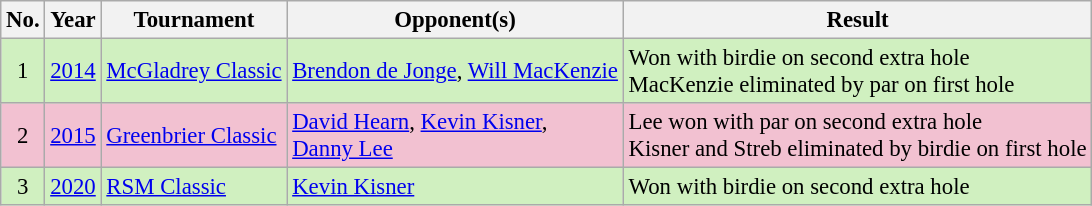<table class="wikitable" style="font-size:95%;">
<tr>
<th>No.</th>
<th>Year</th>
<th>Tournament</th>
<th>Opponent(s)</th>
<th>Result</th>
</tr>
<tr style="background:#D0F0C0;">
<td align=center>1</td>
<td><a href='#'>2014</a></td>
<td><a href='#'>McGladrey Classic</a></td>
<td> <a href='#'>Brendon de Jonge</a>,  <a href='#'>Will MacKenzie</a></td>
<td>Won with birdie on second extra hole<br>MacKenzie eliminated by par on first hole</td>
</tr>
<tr style="background:#F2C1D1;">
<td align=center>2</td>
<td><a href='#'>2015</a></td>
<td><a href='#'>Greenbrier Classic</a></td>
<td> <a href='#'>David Hearn</a>,  <a href='#'>Kevin Kisner</a>,<br> <a href='#'>Danny Lee</a></td>
<td>Lee won with par on second extra hole<br>Kisner and Streb eliminated by birdie on first hole</td>
</tr>
<tr style="background:#D0F0C0;">
<td align=center>3</td>
<td><a href='#'>2020</a></td>
<td><a href='#'>RSM Classic</a></td>
<td> <a href='#'>Kevin Kisner</a></td>
<td>Won with birdie on second extra hole</td>
</tr>
</table>
